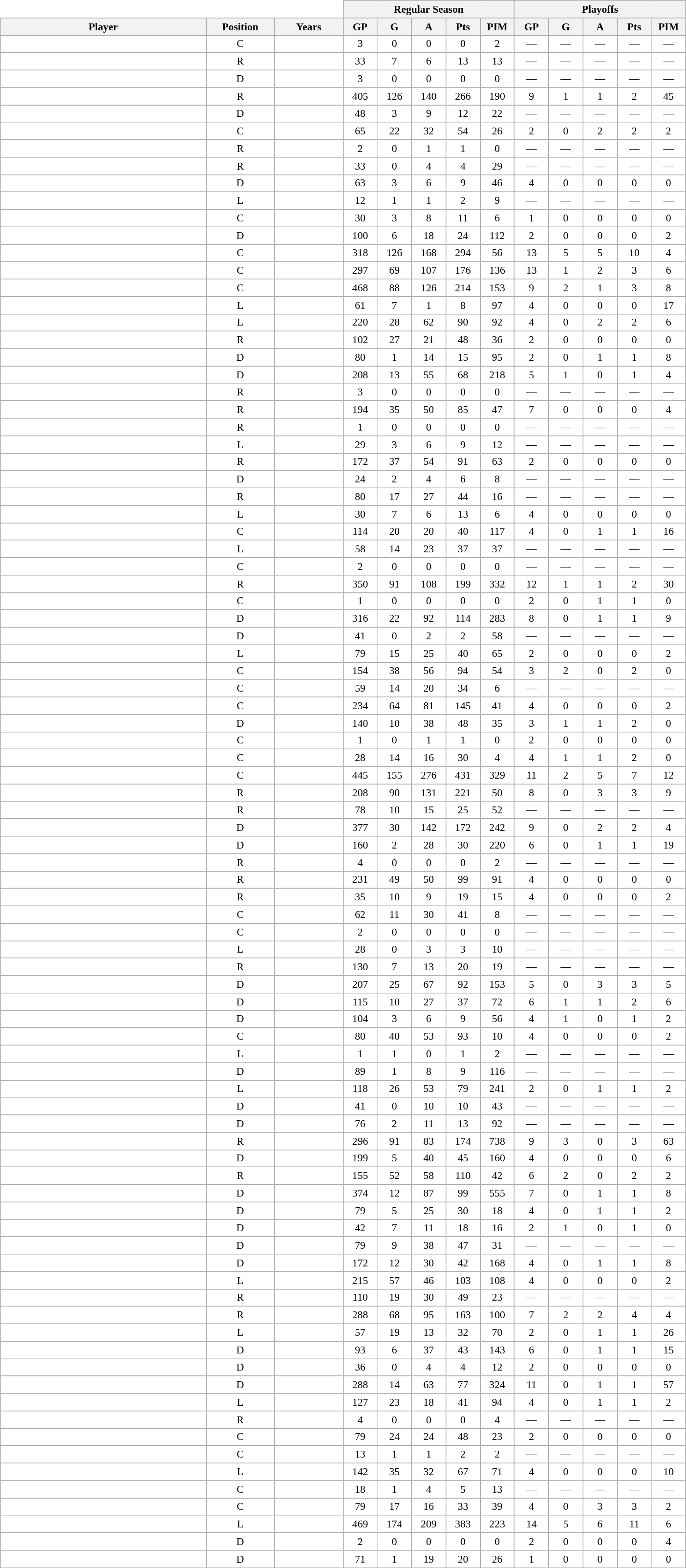<table class="wikitable sortable" style="text-align:center; border:0; background:white; width:65em; font-size:90%;">
<tr>
<th colspan=3 style="border:0; background:white;"></th>
<th colspan=5>Regular Season</th>
<th colspan=5>Playoffs</th>
</tr>
<tr>
<th style="width:30%;">Player</th>
<th style="width:10%;">Position</th>
<th style="width:10%;">Years</th>
<th data-sort-type="number" style="width:5%;">GP</th>
<th data-sort-type="number" style="width:5%;">G</th>
<th data-sort-type="number" style="width:5%;">A</th>
<th data-sort-type="number" style="width:5%;">Pts</th>
<th data-sort-type="number" style="width:5%;">PIM</th>
<th data-sort-type="number" style="width:5%;">GP</th>
<th data-sort-type="number" style="width:5%;">G</th>
<th data-sort-type="number" style="width:5%;">A</th>
<th data-sort-type="number" style="width:5%;">Pts</th>
<th data-sort-type="number" style="width:5%;">PIM</th>
</tr>
<tr>
<td></td>
<td>C</td>
<td></td>
<td>3</td>
<td>0</td>
<td>0</td>
<td>0</td>
<td>2</td>
<td>—</td>
<td>—</td>
<td>—</td>
<td>—</td>
<td>—</td>
</tr>
<tr>
<td></td>
<td>R</td>
<td></td>
<td>33</td>
<td>7</td>
<td>6</td>
<td>13</td>
<td>13</td>
<td>—</td>
<td>—</td>
<td>—</td>
<td>—</td>
<td>—</td>
</tr>
<tr>
<td></td>
<td>D</td>
<td></td>
<td>3</td>
<td>0</td>
<td>0</td>
<td>0</td>
<td>0</td>
<td>—</td>
<td>—</td>
<td>—</td>
<td>—</td>
<td>—</td>
</tr>
<tr>
<td></td>
<td>R</td>
<td></td>
<td>405</td>
<td>126</td>
<td>140</td>
<td>266</td>
<td>190</td>
<td>9</td>
<td>1</td>
<td>1</td>
<td>2</td>
<td>45</td>
</tr>
<tr>
<td></td>
<td>D</td>
<td></td>
<td>48</td>
<td>3</td>
<td>9</td>
<td>12</td>
<td>22</td>
<td>—</td>
<td>—</td>
<td>—</td>
<td>—</td>
<td>—</td>
</tr>
<tr>
<td></td>
<td>C</td>
<td></td>
<td>65</td>
<td>22</td>
<td>32</td>
<td>54</td>
<td>26</td>
<td>2</td>
<td>0</td>
<td>2</td>
<td>2</td>
<td>2</td>
</tr>
<tr>
<td></td>
<td>R</td>
<td></td>
<td>2</td>
<td>0</td>
<td>1</td>
<td>1</td>
<td>0</td>
<td>—</td>
<td>—</td>
<td>—</td>
<td>—</td>
<td>—</td>
</tr>
<tr>
<td></td>
<td>R</td>
<td></td>
<td>33</td>
<td>0</td>
<td>4</td>
<td>4</td>
<td>29</td>
<td>—</td>
<td>—</td>
<td>—</td>
<td>—</td>
<td>—</td>
</tr>
<tr>
<td></td>
<td>D</td>
<td></td>
<td>63</td>
<td>3</td>
<td>6</td>
<td>9</td>
<td>46</td>
<td>4</td>
<td>0</td>
<td>0</td>
<td>0</td>
<td>0</td>
</tr>
<tr>
<td></td>
<td>L</td>
<td></td>
<td>12</td>
<td>1</td>
<td>1</td>
<td>2</td>
<td>9</td>
<td>—</td>
<td>—</td>
<td>—</td>
<td>—</td>
<td>—</td>
</tr>
<tr>
<td></td>
<td>C</td>
<td></td>
<td>30</td>
<td>3</td>
<td>8</td>
<td>11</td>
<td>6</td>
<td>1</td>
<td>0</td>
<td>0</td>
<td>0</td>
<td>0</td>
</tr>
<tr>
<td></td>
<td>D</td>
<td></td>
<td>100</td>
<td>6</td>
<td>18</td>
<td>24</td>
<td>112</td>
<td>2</td>
<td>0</td>
<td>0</td>
<td>0</td>
<td>2</td>
</tr>
<tr>
<td></td>
<td>C</td>
<td></td>
<td>318</td>
<td>126</td>
<td>168</td>
<td>294</td>
<td>56</td>
<td>13</td>
<td>5</td>
<td>5</td>
<td>10</td>
<td>4</td>
</tr>
<tr>
<td></td>
<td>C</td>
<td></td>
<td>297</td>
<td>69</td>
<td>107</td>
<td>176</td>
<td>136</td>
<td>13</td>
<td>1</td>
<td>2</td>
<td>3</td>
<td>6</td>
</tr>
<tr>
<td></td>
<td>C</td>
<td></td>
<td>468</td>
<td>88</td>
<td>126</td>
<td>214</td>
<td>153</td>
<td>9</td>
<td>2</td>
<td>1</td>
<td>3</td>
<td>8</td>
</tr>
<tr>
<td></td>
<td>L</td>
<td></td>
<td>61</td>
<td>7</td>
<td>1</td>
<td>8</td>
<td>97</td>
<td>4</td>
<td>0</td>
<td>0</td>
<td>0</td>
<td>17</td>
</tr>
<tr>
<td></td>
<td>L</td>
<td></td>
<td>220</td>
<td>28</td>
<td>62</td>
<td>90</td>
<td>92</td>
<td>4</td>
<td>0</td>
<td>2</td>
<td>2</td>
<td>6</td>
</tr>
<tr>
<td></td>
<td>R</td>
<td></td>
<td>102</td>
<td>27</td>
<td>21</td>
<td>48</td>
<td>36</td>
<td>2</td>
<td>0</td>
<td>0</td>
<td>0</td>
<td>0</td>
</tr>
<tr>
<td></td>
<td>D</td>
<td></td>
<td>80</td>
<td>1</td>
<td>14</td>
<td>15</td>
<td>95</td>
<td>2</td>
<td>0</td>
<td>1</td>
<td>1</td>
<td>8</td>
</tr>
<tr>
<td></td>
<td>D</td>
<td></td>
<td>208</td>
<td>13</td>
<td>55</td>
<td>68</td>
<td>218</td>
<td>5</td>
<td>1</td>
<td>0</td>
<td>1</td>
<td>4</td>
</tr>
<tr>
<td></td>
<td>R</td>
<td></td>
<td>3</td>
<td>0</td>
<td>0</td>
<td>0</td>
<td>0</td>
<td>—</td>
<td>—</td>
<td>—</td>
<td>—</td>
<td>—</td>
</tr>
<tr>
<td></td>
<td>R</td>
<td></td>
<td>194</td>
<td>35</td>
<td>50</td>
<td>85</td>
<td>47</td>
<td>7</td>
<td>0</td>
<td>0</td>
<td>0</td>
<td>4</td>
</tr>
<tr>
<td></td>
<td>R</td>
<td></td>
<td>1</td>
<td>0</td>
<td>0</td>
<td>0</td>
<td>0</td>
<td>—</td>
<td>—</td>
<td>—</td>
<td>—</td>
<td>—</td>
</tr>
<tr>
<td></td>
<td>L</td>
<td></td>
<td>29</td>
<td>3</td>
<td>6</td>
<td>9</td>
<td>12</td>
<td>—</td>
<td>—</td>
<td>—</td>
<td>—</td>
<td>—</td>
</tr>
<tr>
<td></td>
<td>R</td>
<td></td>
<td>172</td>
<td>37</td>
<td>54</td>
<td>91</td>
<td>63</td>
<td>2</td>
<td>0</td>
<td>0</td>
<td>0</td>
<td>0</td>
</tr>
<tr>
<td></td>
<td>D</td>
<td></td>
<td>24</td>
<td>2</td>
<td>4</td>
<td>6</td>
<td>8</td>
<td>—</td>
<td>—</td>
<td>—</td>
<td>—</td>
<td>—</td>
</tr>
<tr>
<td></td>
<td>R</td>
<td></td>
<td>80</td>
<td>17</td>
<td>27</td>
<td>44</td>
<td>16</td>
<td>—</td>
<td>—</td>
<td>—</td>
<td>—</td>
<td>—</td>
</tr>
<tr>
<td></td>
<td>L</td>
<td></td>
<td>30</td>
<td>7</td>
<td>6</td>
<td>13</td>
<td>6</td>
<td>4</td>
<td>0</td>
<td>0</td>
<td>0</td>
<td>0</td>
</tr>
<tr>
<td></td>
<td>C</td>
<td></td>
<td>114</td>
<td>20</td>
<td>20</td>
<td>40</td>
<td>117</td>
<td>4</td>
<td>0</td>
<td>1</td>
<td>1</td>
<td>16</td>
</tr>
<tr>
<td></td>
<td>L</td>
<td></td>
<td>58</td>
<td>14</td>
<td>23</td>
<td>37</td>
<td>37</td>
<td>—</td>
<td>—</td>
<td>—</td>
<td>—</td>
<td>—</td>
</tr>
<tr>
<td></td>
<td>C</td>
<td></td>
<td>2</td>
<td>0</td>
<td>0</td>
<td>0</td>
<td>0</td>
<td>—</td>
<td>—</td>
<td>—</td>
<td>—</td>
<td>—</td>
</tr>
<tr>
<td></td>
<td>R</td>
<td></td>
<td>350</td>
<td>91</td>
<td>108</td>
<td>199</td>
<td>332</td>
<td>12</td>
<td>1</td>
<td>1</td>
<td>2</td>
<td>30</td>
</tr>
<tr>
<td></td>
<td>C</td>
<td></td>
<td>1</td>
<td>0</td>
<td>0</td>
<td>0</td>
<td>0</td>
<td>2</td>
<td>0</td>
<td>1</td>
<td>1</td>
<td>0</td>
</tr>
<tr>
<td></td>
<td>D</td>
<td></td>
<td>316</td>
<td>22</td>
<td>92</td>
<td>114</td>
<td>283</td>
<td>8</td>
<td>0</td>
<td>1</td>
<td>1</td>
<td>9</td>
</tr>
<tr>
<td></td>
<td>D</td>
<td></td>
<td>41</td>
<td>0</td>
<td>2</td>
<td>2</td>
<td>58</td>
<td>—</td>
<td>—</td>
<td>—</td>
<td>—</td>
<td>—</td>
</tr>
<tr>
<td></td>
<td>L</td>
<td></td>
<td>79</td>
<td>15</td>
<td>25</td>
<td>40</td>
<td>65</td>
<td>2</td>
<td>0</td>
<td>0</td>
<td>0</td>
<td>2</td>
</tr>
<tr>
<td></td>
<td>C</td>
<td></td>
<td>154</td>
<td>38</td>
<td>56</td>
<td>94</td>
<td>54</td>
<td>3</td>
<td>2</td>
<td>0</td>
<td>2</td>
<td>0</td>
</tr>
<tr>
<td></td>
<td>C</td>
<td></td>
<td>59</td>
<td>14</td>
<td>20</td>
<td>34</td>
<td>6</td>
<td>—</td>
<td>—</td>
<td>—</td>
<td>—</td>
<td>—</td>
</tr>
<tr>
<td></td>
<td>C</td>
<td></td>
<td>234</td>
<td>64</td>
<td>81</td>
<td>145</td>
<td>41</td>
<td>4</td>
<td>0</td>
<td>0</td>
<td>0</td>
<td>2</td>
</tr>
<tr>
<td></td>
<td>D</td>
<td></td>
<td>140</td>
<td>10</td>
<td>38</td>
<td>48</td>
<td>35</td>
<td>3</td>
<td>1</td>
<td>1</td>
<td>2</td>
<td>0</td>
</tr>
<tr>
<td></td>
<td>C</td>
<td></td>
<td>1</td>
<td>0</td>
<td>1</td>
<td>1</td>
<td>0</td>
<td>2</td>
<td>0</td>
<td>0</td>
<td>0</td>
<td>0</td>
</tr>
<tr>
<td></td>
<td>C</td>
<td></td>
<td>28</td>
<td>14</td>
<td>16</td>
<td>30</td>
<td>4</td>
<td>4</td>
<td>1</td>
<td>1</td>
<td>2</td>
<td>0</td>
</tr>
<tr>
<td></td>
<td>C</td>
<td></td>
<td>445</td>
<td>155</td>
<td>276</td>
<td>431</td>
<td>329</td>
<td>11</td>
<td>2</td>
<td>5</td>
<td>7</td>
<td>12</td>
</tr>
<tr>
<td></td>
<td>R</td>
<td></td>
<td>208</td>
<td>90</td>
<td>131</td>
<td>221</td>
<td>50</td>
<td>8</td>
<td>0</td>
<td>3</td>
<td>3</td>
<td>9</td>
</tr>
<tr>
<td></td>
<td>R</td>
<td></td>
<td>78</td>
<td>10</td>
<td>15</td>
<td>25</td>
<td>52</td>
<td>—</td>
<td>—</td>
<td>—</td>
<td>—</td>
<td>—</td>
</tr>
<tr>
<td></td>
<td>D</td>
<td></td>
<td>377</td>
<td>30</td>
<td>142</td>
<td>172</td>
<td>242</td>
<td>9</td>
<td>0</td>
<td>2</td>
<td>2</td>
<td>4</td>
</tr>
<tr>
<td></td>
<td>D</td>
<td></td>
<td>160</td>
<td>2</td>
<td>28</td>
<td>30</td>
<td>220</td>
<td>6</td>
<td>0</td>
<td>1</td>
<td>1</td>
<td>19</td>
</tr>
<tr>
<td></td>
<td>R</td>
<td></td>
<td>4</td>
<td>0</td>
<td>0</td>
<td>0</td>
<td>2</td>
<td>—</td>
<td>—</td>
<td>—</td>
<td>—</td>
<td>—</td>
</tr>
<tr>
<td></td>
<td>R</td>
<td></td>
<td>231</td>
<td>49</td>
<td>50</td>
<td>99</td>
<td>91</td>
<td>4</td>
<td>0</td>
<td>0</td>
<td>0</td>
<td>0</td>
</tr>
<tr>
<td></td>
<td>R</td>
<td></td>
<td>35</td>
<td>10</td>
<td>9</td>
<td>19</td>
<td>15</td>
<td>4</td>
<td>0</td>
<td>0</td>
<td>0</td>
<td>2</td>
</tr>
<tr>
<td></td>
<td>C</td>
<td></td>
<td>62</td>
<td>11</td>
<td>30</td>
<td>41</td>
<td>8</td>
<td>—</td>
<td>—</td>
<td>—</td>
<td>—</td>
<td>—</td>
</tr>
<tr>
<td></td>
<td>C</td>
<td></td>
<td>2</td>
<td>0</td>
<td>0</td>
<td>0</td>
<td>0</td>
<td>—</td>
<td>—</td>
<td>—</td>
<td>—</td>
<td>—</td>
</tr>
<tr>
<td></td>
<td>L</td>
<td></td>
<td>28</td>
<td>0</td>
<td>3</td>
<td>3</td>
<td>10</td>
<td>—</td>
<td>—</td>
<td>—</td>
<td>—</td>
<td>—</td>
</tr>
<tr>
<td></td>
<td>R</td>
<td></td>
<td>130</td>
<td>7</td>
<td>13</td>
<td>20</td>
<td>19</td>
<td>—</td>
<td>—</td>
<td>—</td>
<td>—</td>
<td>—</td>
</tr>
<tr>
<td></td>
<td>D</td>
<td></td>
<td>207</td>
<td>25</td>
<td>67</td>
<td>92</td>
<td>153</td>
<td>5</td>
<td>0</td>
<td>3</td>
<td>3</td>
<td>5</td>
</tr>
<tr>
<td></td>
<td>D</td>
<td></td>
<td>115</td>
<td>10</td>
<td>27</td>
<td>37</td>
<td>72</td>
<td>6</td>
<td>1</td>
<td>1</td>
<td>2</td>
<td>6</td>
</tr>
<tr>
<td></td>
<td>D</td>
<td></td>
<td>104</td>
<td>3</td>
<td>6</td>
<td>9</td>
<td>56</td>
<td>4</td>
<td>1</td>
<td>0</td>
<td>1</td>
<td>2</td>
</tr>
<tr>
<td></td>
<td>C</td>
<td></td>
<td>80</td>
<td>40</td>
<td>53</td>
<td>93</td>
<td>10</td>
<td>4</td>
<td>0</td>
<td>0</td>
<td>0</td>
<td>2</td>
</tr>
<tr>
<td></td>
<td>L</td>
<td></td>
<td>1</td>
<td>1</td>
<td>0</td>
<td>1</td>
<td>2</td>
<td>—</td>
<td>—</td>
<td>—</td>
<td>—</td>
<td>—</td>
</tr>
<tr>
<td></td>
<td>D</td>
<td></td>
<td>89</td>
<td>1</td>
<td>8</td>
<td>9</td>
<td>116</td>
<td>—</td>
<td>—</td>
<td>—</td>
<td>—</td>
<td>—</td>
</tr>
<tr>
<td></td>
<td>L</td>
<td></td>
<td>118</td>
<td>26</td>
<td>53</td>
<td>79</td>
<td>241</td>
<td>2</td>
<td>0</td>
<td>1</td>
<td>1</td>
<td>2</td>
</tr>
<tr>
<td></td>
<td>D</td>
<td></td>
<td>41</td>
<td>0</td>
<td>10</td>
<td>10</td>
<td>43</td>
<td>—</td>
<td>—</td>
<td>—</td>
<td>—</td>
<td>—</td>
</tr>
<tr>
<td></td>
<td>D</td>
<td></td>
<td>76</td>
<td>2</td>
<td>11</td>
<td>13</td>
<td>92</td>
<td>—</td>
<td>—</td>
<td>—</td>
<td>—</td>
<td>—</td>
</tr>
<tr>
<td></td>
<td>R</td>
<td></td>
<td>296</td>
<td>91</td>
<td>83</td>
<td>174</td>
<td>738</td>
<td>9</td>
<td>3</td>
<td>0</td>
<td>3</td>
<td>63</td>
</tr>
<tr>
<td></td>
<td>D</td>
<td></td>
<td>199</td>
<td>5</td>
<td>40</td>
<td>45</td>
<td>160</td>
<td>4</td>
<td>0</td>
<td>0</td>
<td>0</td>
<td>6</td>
</tr>
<tr>
<td></td>
<td>R</td>
<td></td>
<td>155</td>
<td>52</td>
<td>58</td>
<td>110</td>
<td>42</td>
<td>6</td>
<td>2</td>
<td>0</td>
<td>2</td>
<td>2</td>
</tr>
<tr>
<td></td>
<td>D</td>
<td></td>
<td>374</td>
<td>12</td>
<td>87</td>
<td>99</td>
<td>555</td>
<td>7</td>
<td>0</td>
<td>1</td>
<td>1</td>
<td>8</td>
</tr>
<tr>
<td></td>
<td>D</td>
<td></td>
<td>79</td>
<td>5</td>
<td>25</td>
<td>30</td>
<td>18</td>
<td>4</td>
<td>0</td>
<td>1</td>
<td>1</td>
<td>2</td>
</tr>
<tr>
<td></td>
<td>D</td>
<td></td>
<td>42</td>
<td>7</td>
<td>11</td>
<td>18</td>
<td>16</td>
<td>2</td>
<td>1</td>
<td>0</td>
<td>1</td>
<td>0</td>
</tr>
<tr>
<td></td>
<td>D</td>
<td></td>
<td>79</td>
<td>9</td>
<td>38</td>
<td>47</td>
<td>31</td>
<td>—</td>
<td>—</td>
<td>—</td>
<td>—</td>
<td>—</td>
</tr>
<tr>
<td></td>
<td>D</td>
<td></td>
<td>172</td>
<td>12</td>
<td>30</td>
<td>42</td>
<td>168</td>
<td>4</td>
<td>0</td>
<td>1</td>
<td>1</td>
<td>8</td>
</tr>
<tr>
<td></td>
<td>L</td>
<td></td>
<td>215</td>
<td>57</td>
<td>46</td>
<td>103</td>
<td>108</td>
<td>4</td>
<td>0</td>
<td>0</td>
<td>0</td>
<td>2</td>
</tr>
<tr>
<td></td>
<td>R</td>
<td></td>
<td>110</td>
<td>19</td>
<td>30</td>
<td>49</td>
<td>23</td>
<td>—</td>
<td>—</td>
<td>—</td>
<td>—</td>
<td>—</td>
</tr>
<tr>
<td></td>
<td>R</td>
<td></td>
<td>288</td>
<td>68</td>
<td>95</td>
<td>163</td>
<td>100</td>
<td>7</td>
<td>2</td>
<td>2</td>
<td>4</td>
<td>4</td>
</tr>
<tr>
<td></td>
<td>L</td>
<td></td>
<td>57</td>
<td>19</td>
<td>13</td>
<td>32</td>
<td>70</td>
<td>2</td>
<td>0</td>
<td>1</td>
<td>1</td>
<td>26</td>
</tr>
<tr>
<td></td>
<td>D</td>
<td></td>
<td>93</td>
<td>6</td>
<td>37</td>
<td>43</td>
<td>143</td>
<td>6</td>
<td>0</td>
<td>1</td>
<td>1</td>
<td>15</td>
</tr>
<tr>
<td></td>
<td>D</td>
<td></td>
<td>36</td>
<td>0</td>
<td>4</td>
<td>4</td>
<td>12</td>
<td>2</td>
<td>0</td>
<td>0</td>
<td>0</td>
<td>0</td>
</tr>
<tr>
<td></td>
<td>D</td>
<td></td>
<td>288</td>
<td>14</td>
<td>63</td>
<td>77</td>
<td>324</td>
<td>11</td>
<td>0</td>
<td>1</td>
<td>1</td>
<td>57</td>
</tr>
<tr>
<td></td>
<td>L</td>
<td></td>
<td>127</td>
<td>23</td>
<td>18</td>
<td>41</td>
<td>94</td>
<td>4</td>
<td>0</td>
<td>1</td>
<td>1</td>
<td>2</td>
</tr>
<tr>
<td></td>
<td>R</td>
<td></td>
<td>4</td>
<td>0</td>
<td>0</td>
<td>0</td>
<td>4</td>
<td>—</td>
<td>—</td>
<td>—</td>
<td>—</td>
<td>—</td>
</tr>
<tr>
<td></td>
<td>C</td>
<td></td>
<td>79</td>
<td>24</td>
<td>24</td>
<td>48</td>
<td>23</td>
<td>2</td>
<td>0</td>
<td>0</td>
<td>0</td>
<td>0</td>
</tr>
<tr>
<td></td>
<td>C</td>
<td></td>
<td>13</td>
<td>1</td>
<td>1</td>
<td>2</td>
<td>2</td>
<td>—</td>
<td>—</td>
<td>—</td>
<td>—</td>
<td>—</td>
</tr>
<tr>
<td></td>
<td>L</td>
<td></td>
<td>142</td>
<td>35</td>
<td>32</td>
<td>67</td>
<td>71</td>
<td>4</td>
<td>0</td>
<td>0</td>
<td>0</td>
<td>10</td>
</tr>
<tr>
<td></td>
<td>C</td>
<td></td>
<td>18</td>
<td>1</td>
<td>4</td>
<td>5</td>
<td>13</td>
<td>—</td>
<td>—</td>
<td>—</td>
<td>—</td>
<td>—</td>
</tr>
<tr>
<td></td>
<td>C</td>
<td></td>
<td>79</td>
<td>17</td>
<td>16</td>
<td>33</td>
<td>39</td>
<td>4</td>
<td>0</td>
<td>3</td>
<td>3</td>
<td>2</td>
</tr>
<tr>
<td></td>
<td>L</td>
<td></td>
<td>469</td>
<td>174</td>
<td>209</td>
<td>383</td>
<td>223</td>
<td>14</td>
<td>5</td>
<td>6</td>
<td>11</td>
<td>6</td>
</tr>
<tr>
<td></td>
<td>D</td>
<td></td>
<td>2</td>
<td>0</td>
<td>0</td>
<td>0</td>
<td>0</td>
<td>2</td>
<td>0</td>
<td>0</td>
<td>0</td>
<td>4</td>
</tr>
<tr>
<td></td>
<td>D</td>
<td></td>
<td>71</td>
<td>1</td>
<td>19</td>
<td>20</td>
<td>26</td>
<td>1</td>
<td>0</td>
<td>0</td>
<td>0</td>
<td>0</td>
</tr>
</table>
